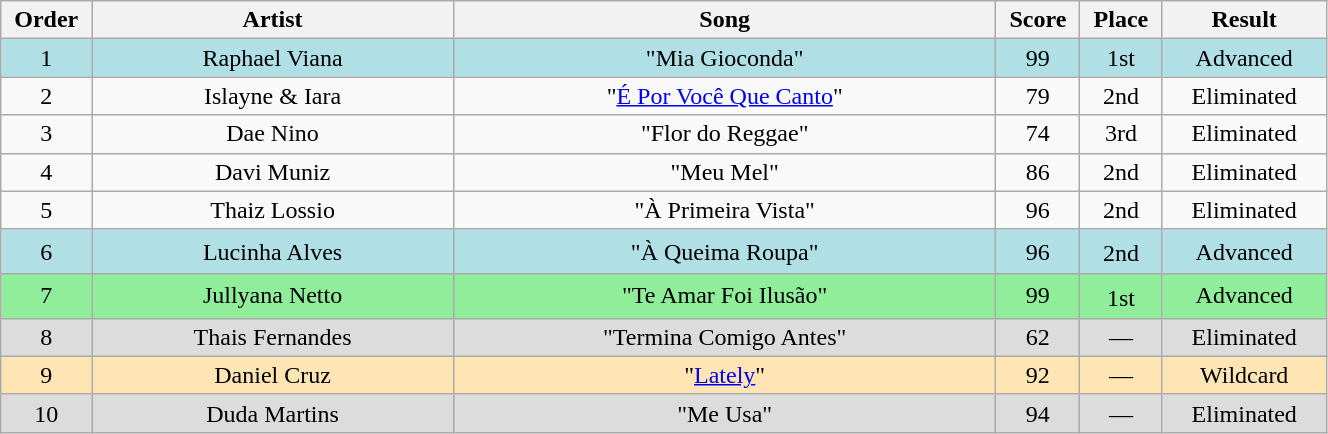<table class="wikitable" style="text-align:center; width:70%;">
<tr>
<th scope="col" width="05%">Order</th>
<th scope="col" width="22%">Artist</th>
<th scope="col" width="33%">Song</th>
<th scope="col" width="05%">Score</th>
<th scope="col" width="05%">Place</th>
<th scope="col" width="10%">Result</th>
</tr>
<tr bgcolor=B0E0E6>
<td>1</td>
<td>Raphael Viana</td>
<td>"Mia Gioconda"</td>
<td>99</td>
<td>1st</td>
<td>Advanced</td>
</tr>
<tr>
<td>2</td>
<td>Islayne & Iara</td>
<td>"<a href='#'>É Por Você Que Canto</a>"</td>
<td>79</td>
<td>2nd</td>
<td>Eliminated</td>
</tr>
<tr>
<td>3</td>
<td>Dae Nino</td>
<td>"Flor do Reggae"</td>
<td>74</td>
<td>3rd</td>
<td>Eliminated</td>
</tr>
<tr>
<td>4</td>
<td>Davi Muniz</td>
<td>"Meu Mel"</td>
<td>86</td>
<td>2nd</td>
<td>Eliminated</td>
</tr>
<tr>
<td>5</td>
<td>Thaiz Lossio</td>
<td>"À Primeira Vista"</td>
<td>96</td>
<td>2nd</td>
<td>Eliminated</td>
</tr>
<tr bgcolor=B0E0E6>
<td>6</td>
<td>Lucinha Alves</td>
<td>"À Queima Roupa"</td>
<td>96</td>
<td>2nd<sup></sup></td>
<td>Advanced</td>
</tr>
<tr bgcolor=90EE9B>
<td>7</td>
<td>Jullyana Netto</td>
<td>"Te Amar Foi Ilusão"</td>
<td>99</td>
<td>1st<sup></sup></td>
<td>Advanced</td>
</tr>
<tr bgcolor=DCDCDC>
<td>8</td>
<td>Thais Fernandes</td>
<td>"Termina Comigo Antes"</td>
<td>62</td>
<td>—</td>
<td>Eliminated</td>
</tr>
<tr bgcolor=FFE5B4>
<td>9</td>
<td>Daniel Cruz</td>
<td>"<a href='#'>Lately</a>"</td>
<td>92</td>
<td>—</td>
<td>Wildcard</td>
</tr>
<tr bgcolor=DCDCDC>
<td>10</td>
<td>Duda Martins</td>
<td>"Me Usa"</td>
<td>94</td>
<td>—</td>
<td>Eliminated</td>
</tr>
</table>
